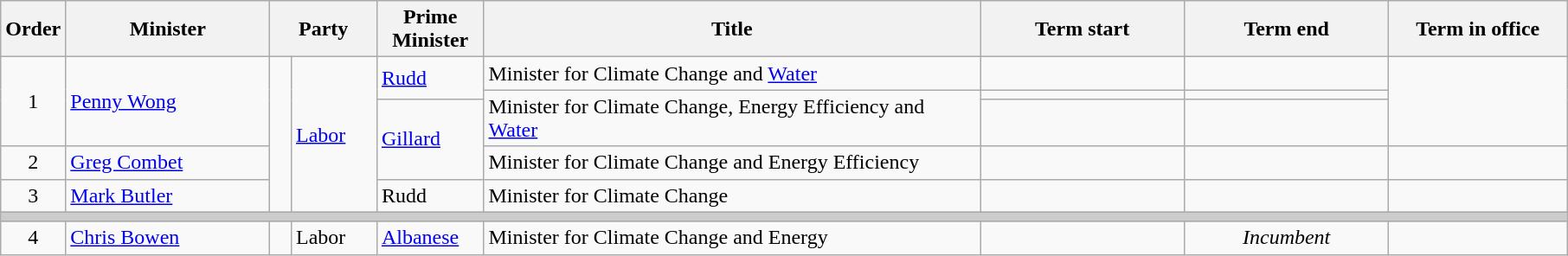<table class="wikitable">
<tr>
<th width=5>Order</th>
<th width=150>Minister</th>
<th width=75 colspan="2">Party</th>
<th width=75>Prime Minister</th>
<th width=375>Title</th>
<th width=150>Term start</th>
<th width=150>Term end</th>
<th width=130>Term in office</th>
</tr>
<tr>
<td rowspan=3 align=center>1</td>
<td rowspan=3><a href='#'>Penny Wong</a></td>
<td rowspan="5" > </td>
<td rowspan=5><a href='#'>Labor</a></td>
<td rowspan=2><a href='#'>Rudd</a></td>
<td>Minister for Climate Change and <a href='#'>Water</a></td>
<td align=center></td>
<td align=center></td>
<td rowspan=3 align=right></td>
</tr>
<tr>
<td rowspan=2>Minister for Climate Change, Energy Efficiency and <a href='#'>Water</a></td>
<td align=center></td>
<td align=center></td>
</tr>
<tr>
<td rowspan=2><a href='#'>Gillard</a></td>
<td align=center></td>
<td align=center></td>
</tr>
<tr>
<td align=center>2</td>
<td><a href='#'>Greg Combet</a></td>
<td>Minister for Climate Change and Energy Efficiency</td>
<td align=center></td>
<td align=center></td>
<td align=right><strong></strong></td>
</tr>
<tr>
<td align=center>3</td>
<td><a href='#'>Mark Butler</a></td>
<td>Rudd</td>
<td>Minister for Climate Change</td>
<td align=center></td>
<td align=center></td>
<td align=right></td>
</tr>
<tr>
<th colspan=9 style="background: #cccccc;"></th>
</tr>
<tr>
<td align=center>4</td>
<td><a href='#'>Chris Bowen</a></td>
<td></td>
<td>Labor</td>
<td><a href='#'>Albanese</a></td>
<td>Minister for Climate Change and Energy</td>
<td align=center></td>
<td align=center><em>Incumbent</em></td>
<td align=right></td>
</tr>
</table>
